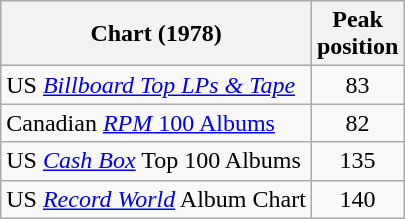<table class="wikitable">
<tr>
<th>Chart (1978)</th>
<th>Peak<br>position</th>
</tr>
<tr>
<td>US <a href='#'><em>Billboard Top LPs & Tape</em></a></td>
<td align=center>83</td>
</tr>
<tr>
<td>Canadian <a href='#'><em>RPM</em> 100 Albums</a></td>
<td align=center>82</td>
</tr>
<tr>
<td>US <em><a href='#'>Cash Box</a></em> Top 100 Albums</td>
<td align=center>135</td>
</tr>
<tr>
<td>US <em><a href='#'>Record World</a></em> Album Chart</td>
<td align=center>140</td>
</tr>
</table>
